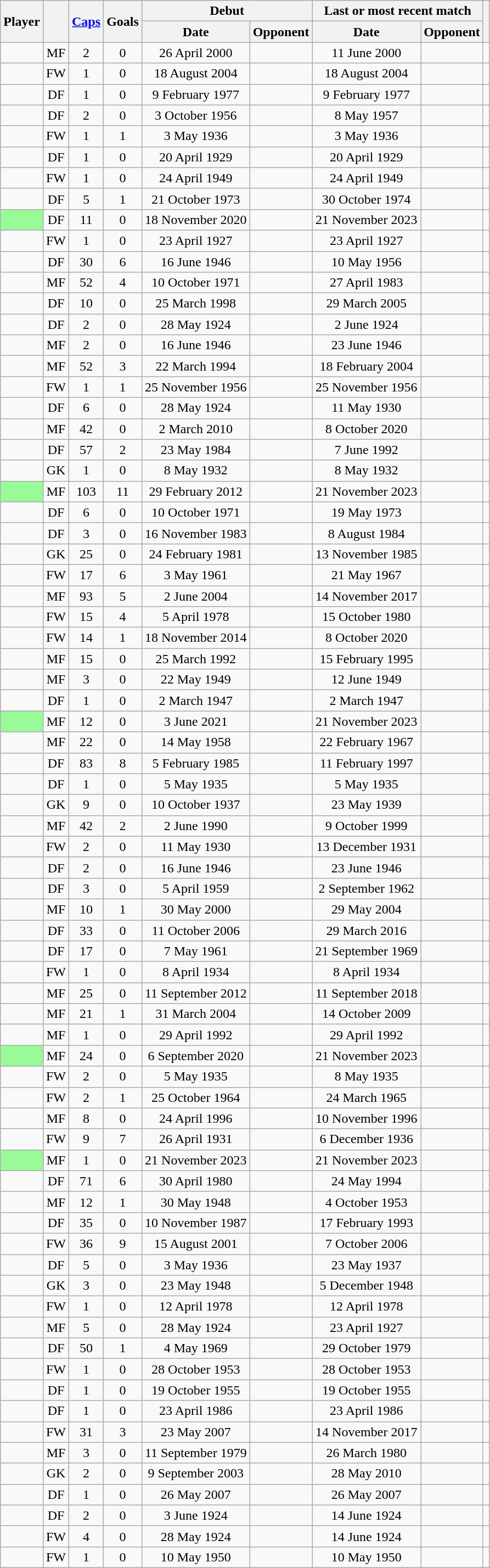<table class="wikitable sortable" style="text-align: center;">
<tr>
<th scope=col rowspan=2>Player</th>
<th scope=col rowspan=2></th>
<th scope=col rowspan=2><a href='#'>Caps</a></th>
<th scope=col rowspan=2>Goals</th>
<th scope=col colspan=2>Debut</th>
<th scope=col colspan=2>Last or most recent match</th>
<th scope=col rowspan=2 class=unsortable></th>
</tr>
<tr class=unsortable>
<th scope=col>Date</th>
<th scope=col>Opponent</th>
<th scope=col>Date</th>
<th scope=col>Opponent</th>
</tr>
<tr>
<td></td>
<td>MF</td>
<td>2</td>
<td>0</td>
<td>26 April 2000</td>
<td align=left></td>
<td>11 June 2000</td>
<td align=left></td>
<td></td>
</tr>
<tr>
<td></td>
<td>FW</td>
<td>1</td>
<td>0</td>
<td>18 August 2004</td>
<td align=left></td>
<td>18 August 2004</td>
<td align=left></td>
<td></td>
</tr>
<tr>
<td></td>
<td>DF</td>
<td>1</td>
<td>0</td>
<td>9 February 1977</td>
<td align=left></td>
<td>9 February 1977</td>
<td align=left></td>
<td></td>
</tr>
<tr>
<td></td>
<td>DF</td>
<td>2</td>
<td>0</td>
<td>3 October 1956</td>
<td align=left></td>
<td>8 May 1957</td>
<td align=left></td>
<td></td>
</tr>
<tr>
<td></td>
<td>FW</td>
<td>1</td>
<td>1</td>
<td>3 May 1936</td>
<td align=left></td>
<td>3 May 1936</td>
<td align=left></td>
<td></td>
</tr>
<tr>
<td></td>
<td>DF</td>
<td>1</td>
<td>0</td>
<td>20 April 1929</td>
<td align=left></td>
<td>20 April 1929</td>
<td align=left></td>
<td></td>
</tr>
<tr>
<td></td>
<td>FW</td>
<td>1</td>
<td>0</td>
<td>24 April 1949</td>
<td align=left></td>
<td>24 April 1949</td>
<td align=left></td>
<td></td>
</tr>
<tr>
<td></td>
<td>DF</td>
<td>5</td>
<td>1</td>
<td>21 October 1973</td>
<td align=left></td>
<td>30 October 1974</td>
<td align=left></td>
<td></td>
</tr>
<tr>
<td bgcolor=palegreen></td>
<td>DF</td>
<td>11</td>
<td>0</td>
<td>18 November 2020</td>
<td align=left></td>
<td>21 November 2023</td>
<td align=left></td>
<td></td>
</tr>
<tr>
<td></td>
<td>FW</td>
<td>1</td>
<td>0</td>
<td>23 April 1927</td>
<td align=left></td>
<td>23 April 1927</td>
<td align=left></td>
<td></td>
</tr>
<tr>
<td></td>
<td>DF</td>
<td>30</td>
<td>6</td>
<td>16 June 1946</td>
<td align=left></td>
<td>10 May 1956</td>
<td align=left></td>
<td></td>
</tr>
<tr>
<td></td>
<td>MF</td>
<td>52</td>
<td>4</td>
<td>10 October 1971</td>
<td align=left></td>
<td>27 April 1983</td>
<td align=left></td>
<td></td>
</tr>
<tr>
<td></td>
<td>DF</td>
<td>10</td>
<td>0</td>
<td>25 March 1998</td>
<td align=left></td>
<td>29 March 2005</td>
<td align=left></td>
<td></td>
</tr>
<tr>
<td></td>
<td>DF</td>
<td>2</td>
<td>0</td>
<td>28 May 1924</td>
<td align=left></td>
<td>2 June 1924</td>
<td align=left></td>
<td></td>
</tr>
<tr>
<td></td>
<td>MF</td>
<td>2</td>
<td>0</td>
<td>16 June 1946</td>
<td align=left></td>
<td>23 June 1946</td>
<td align=left></td>
<td></td>
</tr>
<tr>
<td></td>
<td>MF</td>
<td>52</td>
<td>3</td>
<td>22 March 1994</td>
<td align=left></td>
<td>18 February 2004</td>
<td align=left></td>
<td></td>
</tr>
<tr>
<td></td>
<td>FW</td>
<td>1</td>
<td>1</td>
<td>25 November 1956</td>
<td align=left></td>
<td>25 November 1956</td>
<td align=left></td>
<td></td>
</tr>
<tr>
<td></td>
<td>DF</td>
<td>6</td>
<td>0</td>
<td>28 May 1924</td>
<td align=left></td>
<td>11 May 1930</td>
<td align=left></td>
<td></td>
</tr>
<tr>
<td></td>
<td>MF</td>
<td>42</td>
<td>0</td>
<td>2 March 2010</td>
<td align=left></td>
<td>8 October 2020</td>
<td align=left></td>
<td></td>
</tr>
<tr>
<td></td>
<td>DF</td>
<td>57</td>
<td>2</td>
<td>23 May 1984</td>
<td align=left></td>
<td>7 June 1992</td>
<td align=left></td>
<td></td>
</tr>
<tr>
<td></td>
<td>GK</td>
<td>1</td>
<td>0</td>
<td>8 May 1932</td>
<td align=left></td>
<td>8 May 1932</td>
<td align=left></td>
<td></td>
</tr>
<tr>
<td bgcolor=palegreen></td>
<td>MF</td>
<td>103</td>
<td>11</td>
<td>29 February 2012</td>
<td align=left></td>
<td>21 November 2023</td>
<td align=left></td>
<td></td>
</tr>
<tr>
<td></td>
<td>DF</td>
<td>6</td>
<td>0</td>
<td>10 October 1971</td>
<td align=left></td>
<td>19 May 1973</td>
<td align=left></td>
<td></td>
</tr>
<tr>
<td></td>
<td>DF</td>
<td>3</td>
<td>0</td>
<td>16 November 1983</td>
<td align=left></td>
<td>8 August 1984</td>
<td align=left></td>
<td></td>
</tr>
<tr>
<td></td>
<td>GK</td>
<td>25</td>
<td>0</td>
<td>24 February 1981</td>
<td align=left></td>
<td>13 November 1985</td>
<td align=left></td>
<td></td>
</tr>
<tr>
<td></td>
<td>FW</td>
<td>17</td>
<td>6</td>
<td>3 May 1961</td>
<td align=left></td>
<td>21 May 1967</td>
<td align=left></td>
<td></td>
</tr>
<tr>
<td></td>
<td>MF</td>
<td>93</td>
<td>5</td>
<td>2 June 2004</td>
<td align=left></td>
<td>14 November 2017</td>
<td align=left></td>
<td></td>
</tr>
<tr>
<td></td>
<td>FW</td>
<td>15</td>
<td>4</td>
<td>5 April 1978</td>
<td align=left></td>
<td>15 October 1980</td>
<td align=left></td>
<td></td>
</tr>
<tr>
<td></td>
<td>FW</td>
<td>14</td>
<td>1</td>
<td>18 November 2014</td>
<td align=left></td>
<td>8 October 2020</td>
<td align=left></td>
<td></td>
</tr>
<tr>
<td></td>
<td>MF</td>
<td>15</td>
<td>0</td>
<td>25 March 1992</td>
<td align=left></td>
<td>15 February 1995</td>
<td align=left></td>
<td></td>
</tr>
<tr>
<td></td>
<td>MF</td>
<td>3</td>
<td>0</td>
<td>22 May 1949</td>
<td align=left></td>
<td>12 June 1949</td>
<td align=left></td>
<td></td>
</tr>
<tr>
<td></td>
<td>DF</td>
<td>1</td>
<td>0</td>
<td>2 March 1947</td>
<td align=left></td>
<td>2 March 1947</td>
<td align=left></td>
<td></td>
</tr>
<tr>
<td bgcolor=palegreen></td>
<td>MF</td>
<td>12</td>
<td>0</td>
<td>3 June 2021</td>
<td align=left></td>
<td>21 November 2023</td>
<td align="left"></td>
<td></td>
</tr>
<tr>
<td></td>
<td>MF</td>
<td>22</td>
<td>0</td>
<td>14 May 1958</td>
<td align=left></td>
<td>22 February 1967</td>
<td align=left></td>
<td></td>
</tr>
<tr>
<td></td>
<td>DF</td>
<td>83</td>
<td>8</td>
<td>5 February 1985</td>
<td align=left></td>
<td>11 February 1997</td>
<td align=left></td>
<td></td>
</tr>
<tr>
<td></td>
<td>DF</td>
<td>1</td>
<td>0</td>
<td>5 May 1935</td>
<td align=left></td>
<td>5 May 1935</td>
<td align=left></td>
<td></td>
</tr>
<tr>
<td></td>
<td>GK</td>
<td>9</td>
<td>0</td>
<td>10 October 1937</td>
<td align=left></td>
<td>23 May 1939</td>
<td align=left></td>
<td></td>
</tr>
<tr>
<td></td>
<td>MF</td>
<td>42</td>
<td>2</td>
<td>2 June 1990</td>
<td align=left></td>
<td>9 October 1999</td>
<td align=left></td>
<td></td>
</tr>
<tr>
<td></td>
<td>FW</td>
<td>2</td>
<td>0</td>
<td>11 May 1930</td>
<td align=left></td>
<td>13 December 1931</td>
<td align=left></td>
<td></td>
</tr>
<tr>
<td></td>
<td>DF</td>
<td>2</td>
<td>0</td>
<td>16 June 1946</td>
<td align=left></td>
<td>23 June 1946</td>
<td align=left></td>
<td></td>
</tr>
<tr>
<td></td>
<td>DF</td>
<td>3</td>
<td>0</td>
<td>5 April 1959</td>
<td align=left></td>
<td>2 September 1962</td>
<td align=left></td>
<td></td>
</tr>
<tr>
<td></td>
<td>MF</td>
<td>10</td>
<td>1</td>
<td>30 May 2000</td>
<td align=left></td>
<td>29 May 2004</td>
<td align=left></td>
<td></td>
</tr>
<tr>
<td></td>
<td>DF</td>
<td>33</td>
<td>0</td>
<td>11 October 2006</td>
<td align=left></td>
<td>29 March 2016</td>
<td align=left></td>
<td></td>
</tr>
<tr>
<td></td>
<td>DF</td>
<td>17</td>
<td>0</td>
<td>7 May 1961</td>
<td align=left></td>
<td>21 September 1969</td>
<td align=left></td>
<td></td>
</tr>
<tr>
<td></td>
<td>FW</td>
<td>1</td>
<td>0</td>
<td>8 April 1934</td>
<td align=left></td>
<td>8 April 1934</td>
<td align=left></td>
<td></td>
</tr>
<tr>
<td></td>
<td>MF</td>
<td>25</td>
<td>0</td>
<td>11 September 2012</td>
<td align=left></td>
<td>11 September 2018</td>
<td align=left></td>
<td></td>
</tr>
<tr>
<td></td>
<td>MF</td>
<td>21</td>
<td>1</td>
<td>31 March 2004</td>
<td align=left></td>
<td>14 October 2009</td>
<td align=left></td>
<td></td>
</tr>
<tr>
<td></td>
<td>MF</td>
<td>1</td>
<td>0</td>
<td>29 April 1992</td>
<td align=left></td>
<td>29 April 1992</td>
<td align=left></td>
<td></td>
</tr>
<tr>
<td bgcolor=palegreen></td>
<td>MF</td>
<td>24</td>
<td>0</td>
<td>6 September 2020</td>
<td align=left></td>
<td>21 November 2023</td>
<td align=left></td>
<td></td>
</tr>
<tr>
<td></td>
<td>FW</td>
<td>2</td>
<td>0</td>
<td>5 May 1935</td>
<td align=left></td>
<td>8 May 1935</td>
<td align=left></td>
<td></td>
</tr>
<tr>
<td></td>
<td>FW</td>
<td>2</td>
<td>1</td>
<td>25 October 1964</td>
<td align=left></td>
<td>24 March 1965</td>
<td align=left></td>
<td></td>
</tr>
<tr>
<td></td>
<td>MF</td>
<td>8</td>
<td>0</td>
<td>24 April 1996</td>
<td align=left></td>
<td>10 November 1996</td>
<td align=left></td>
<td></td>
</tr>
<tr>
<td></td>
<td>FW</td>
<td>9</td>
<td>7</td>
<td>26 April 1931</td>
<td align=left></td>
<td>6 December 1936</td>
<td align=left></td>
<td></td>
</tr>
<tr>
<td bgcolor=palegreen></td>
<td>MF</td>
<td>1</td>
<td>0</td>
<td>21 November 2023</td>
<td align=left></td>
<td>21 November 2023</td>
<td align=left></td>
<td></td>
</tr>
<tr>
<td></td>
<td>DF</td>
<td>71</td>
<td>6</td>
<td>30 April 1980</td>
<td align=left></td>
<td>24 May 1994</td>
<td align=left></td>
<td></td>
</tr>
<tr>
<td></td>
<td>MF</td>
<td>12</td>
<td>1</td>
<td>30 May 1948</td>
<td align=left></td>
<td>4 October 1953</td>
<td align=left></td>
<td></td>
</tr>
<tr>
<td></td>
<td>DF</td>
<td>35</td>
<td>0</td>
<td>10 November 1987</td>
<td align=left></td>
<td>17 February 1993</td>
<td align=left></td>
<td></td>
</tr>
<tr>
<td></td>
<td>FW</td>
<td>36</td>
<td>9</td>
<td>15 August 2001</td>
<td align=left></td>
<td>7 October 2006</td>
<td align=left></td>
<td></td>
</tr>
<tr>
<td></td>
<td>DF</td>
<td>5</td>
<td>0</td>
<td>3 May 1936</td>
<td align=left></td>
<td>23 May 1937</td>
<td align=left></td>
<td></td>
</tr>
<tr>
<td></td>
<td>GK</td>
<td>3</td>
<td>0</td>
<td>23 May 1948</td>
<td align=left></td>
<td>5 December 1948</td>
<td align=left></td>
<td></td>
</tr>
<tr>
<td></td>
<td>FW</td>
<td>1</td>
<td>0</td>
<td>12 April 1978</td>
<td align=left></td>
<td>12 April 1978</td>
<td align=left></td>
<td></td>
</tr>
<tr>
<td></td>
<td>MF</td>
<td>5</td>
<td>0</td>
<td>28 May 1924</td>
<td align=left></td>
<td>23 April 1927</td>
<td align=left></td>
<td></td>
</tr>
<tr>
<td></td>
<td>DF</td>
<td>50</td>
<td>1</td>
<td>4 May 1969</td>
<td align=left></td>
<td>29 October 1979</td>
<td align=left></td>
<td></td>
</tr>
<tr>
<td></td>
<td>FW</td>
<td>1</td>
<td>0</td>
<td>28 October 1953</td>
<td align=left></td>
<td>28 October 1953</td>
<td align=left></td>
<td></td>
</tr>
<tr>
<td></td>
<td>DF</td>
<td>1</td>
<td>0</td>
<td>19 October 1955</td>
<td align=left></td>
<td>19 October 1955</td>
<td align=left></td>
<td></td>
</tr>
<tr>
<td></td>
<td>DF</td>
<td>1</td>
<td>0</td>
<td>23 April 1986</td>
<td align=left></td>
<td>23 April 1986</td>
<td align=left></td>
<td></td>
</tr>
<tr>
<td></td>
<td>FW</td>
<td>31</td>
<td>3</td>
<td>23 May 2007</td>
<td align=left></td>
<td>14 November 2017</td>
<td align=left></td>
<td></td>
</tr>
<tr>
<td></td>
<td>MF</td>
<td>3</td>
<td>0</td>
<td>11 September 1979</td>
<td align=left></td>
<td>26 March 1980</td>
<td align=left></td>
<td></td>
</tr>
<tr>
<td></td>
<td>GK</td>
<td>2</td>
<td>0</td>
<td>9 September 2003</td>
<td align=left></td>
<td>28 May 2010</td>
<td align=left></td>
<td></td>
</tr>
<tr>
<td></td>
<td>DF</td>
<td>1</td>
<td>0</td>
<td>26 May 2007</td>
<td align=left></td>
<td>26 May 2007</td>
<td align=left></td>
<td></td>
</tr>
<tr>
<td></td>
<td>DF</td>
<td>2</td>
<td>0</td>
<td>3 June 1924</td>
<td align=left></td>
<td>14 June 1924</td>
<td align=left></td>
<td></td>
</tr>
<tr>
<td></td>
<td>FW</td>
<td>4</td>
<td>0</td>
<td>28 May 1924</td>
<td align=left></td>
<td>14 June 1924</td>
<td align=left></td>
<td></td>
</tr>
<tr>
<td></td>
<td>FW</td>
<td>1</td>
<td>0</td>
<td>10 May 1950</td>
<td align=left></td>
<td>10 May 1950</td>
<td align=left></td>
<td></td>
</tr>
</table>
